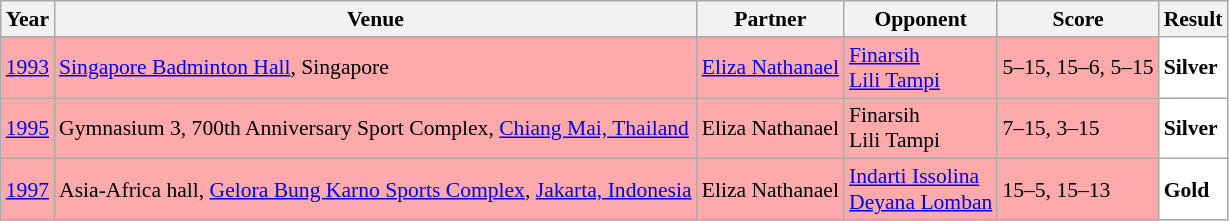<table class="sortable wikitable" style="font-size: 90%;">
<tr>
<th>Year</th>
<th>Venue</th>
<th>Partner</th>
<th>Opponent</th>
<th>Score</th>
<th>Result</th>
</tr>
<tr style="background:#FFAAAA">
<td align="center"><a href='#'>1993</a></td>
<td align="left"><a href='#'>Singapore Badminton Hall</a>, Singapore</td>
<td align="left"> <a href='#'>Eliza Nathanael</a></td>
<td align="left"> <a href='#'>Finarsih</a> <br>  <a href='#'>Lili Tampi</a></td>
<td align="left">5–15, 15–6, 5–15</td>
<td style="text-align:left; background:white"> <strong>Silver</strong></td>
</tr>
<tr style="background:#FFAAAA">
<td align="center"><a href='#'>1995</a></td>
<td align="left">Gymnasium 3, 700th Anniversary Sport Complex, <a href='#'>Chiang Mai, Thailand</a></td>
<td align="left"> Eliza Nathanael</td>
<td align="left"> Finarsih <br>  Lili Tampi</td>
<td align="left">7–15, 3–15</td>
<td style="text-align:left; background:white"> <strong>Silver</strong></td>
</tr>
<tr style="background:#FFAAAA">
<td align="center"><a href='#'>1997</a></td>
<td align="left">Asia-Africa hall, <a href='#'>Gelora Bung Karno Sports Complex</a>, <a href='#'>Jakarta, Indonesia</a></td>
<td align="left"> Eliza Nathanael</td>
<td align="left"> <a href='#'>Indarti Issolina</a> <br>  <a href='#'>Deyana Lomban</a></td>
<td align="left">15–5, 15–13</td>
<td style="text-align:left; background:white"> <strong>Gold</strong></td>
</tr>
</table>
